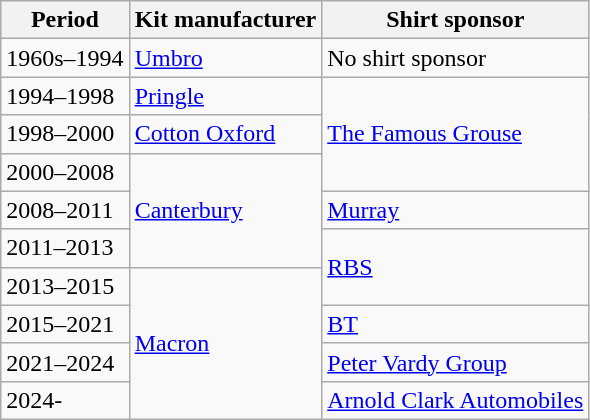<table class="wikitable">
<tr>
<th>Period</th>
<th>Kit manufacturer</th>
<th>Shirt sponsor</th>
</tr>
<tr>
<td>1960s–1994</td>
<td><a href='#'>Umbro</a></td>
<td>No shirt sponsor</td>
</tr>
<tr>
<td>1994–1998</td>
<td><a href='#'>Pringle</a></td>
<td rowspan=3><a href='#'>The Famous Grouse</a></td>
</tr>
<tr>
<td>1998–2000</td>
<td><a href='#'>Cotton Oxford</a></td>
</tr>
<tr>
<td>2000–2008</td>
<td rowspan=3><a href='#'>Canterbury</a></td>
</tr>
<tr>
<td>2008–2011</td>
<td><a href='#'>Murray</a></td>
</tr>
<tr>
<td>2011–2013</td>
<td rowspan=2><a href='#'>RBS</a></td>
</tr>
<tr>
<td>2013–2015</td>
<td rowspan=4><a href='#'>Macron</a></td>
</tr>
<tr>
<td>2015–2021</td>
<td><a href='#'>BT</a></td>
</tr>
<tr>
<td>2021–2024</td>
<td><a href='#'>Peter Vardy Group</a></td>
</tr>
<tr>
<td>2024-</td>
<td><a href='#'>Arnold Clark Automobiles</a></td>
</tr>
</table>
